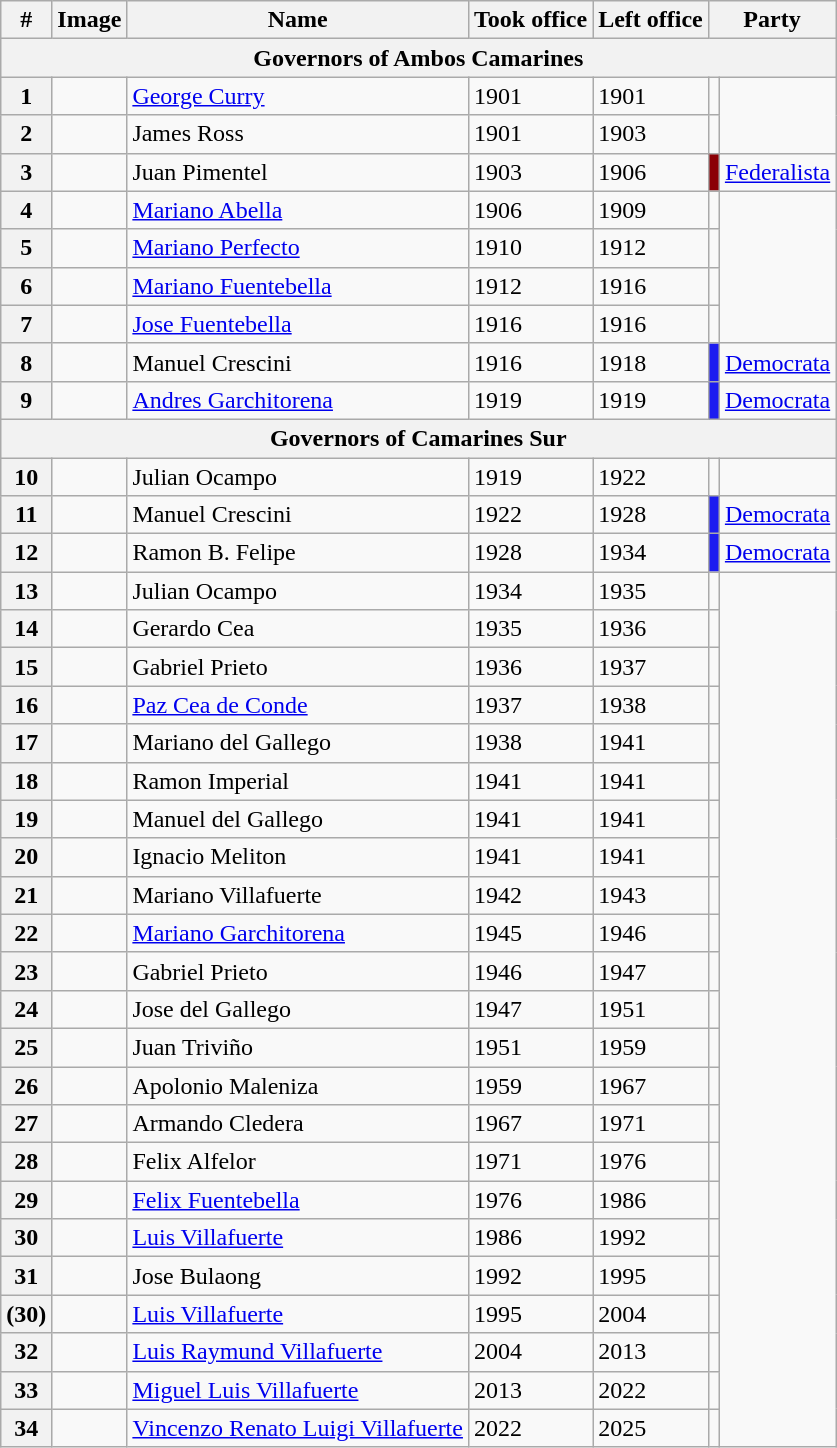<table class=wikitable>
<tr>
<th>#</th>
<th>Image</th>
<th>Name</th>
<th>Took office</th>
<th>Left office</th>
<th colspan="2">Party</th>
</tr>
<tr>
<th colspan="7">Governors of Ambos Camarines</th>
</tr>
<tr>
<th>1</th>
<td></td>
<td><a href='#'>George Curry</a></td>
<td>1901</td>
<td>1901</td>
<td></td>
</tr>
<tr>
<th>2</th>
<td></td>
<td>James Ross</td>
<td>1901</td>
<td>1903</td>
<td></td>
</tr>
<tr>
<th>3</th>
<td></td>
<td>Juan Pimentel</td>
<td>1903</td>
<td>1906</td>
<td style="background-color:#8B0005;"></td>
<td><a href='#'>Federalista</a></td>
</tr>
<tr>
<th>4</th>
<td></td>
<td><a href='#'>Mariano Abella</a></td>
<td>1906</td>
<td>1909</td>
<td></td>
</tr>
<tr>
<th>5</th>
<td></td>
<td><a href='#'>Mariano Perfecto</a></td>
<td>1910</td>
<td>1912</td>
<td></td>
</tr>
<tr>
<th>6</th>
<td></td>
<td><a href='#'>Mariano Fuentebella</a></td>
<td>1912</td>
<td>1916</td>
<td></td>
</tr>
<tr>
<th>7</th>
<td></td>
<td><a href='#'>Jose Fuentebella</a></td>
<td>1916</td>
<td>1916</td>
<td></td>
</tr>
<tr>
<th>8</th>
<td></td>
<td>Manuel Crescini</td>
<td>1916</td>
<td>1918</td>
<td style="background-color:#1C1CF0;"></td>
<td><a href='#'>Democrata</a></td>
</tr>
<tr>
<th>9</th>
<td></td>
<td><a href='#'>Andres Garchitorena</a></td>
<td>1919</td>
<td>1919</td>
<td style="background-color:#1C1CF0;"></td>
<td><a href='#'>Democrata</a></td>
</tr>
<tr>
<th colspan="7">Governors of Camarines Sur</th>
</tr>
<tr>
<th>10</th>
<td></td>
<td>Julian Ocampo</td>
<td>1919</td>
<td>1922</td>
<td></td>
</tr>
<tr>
<th>11</th>
<td></td>
<td>Manuel Crescini</td>
<td>1922</td>
<td>1928</td>
<td style="background-color:#1C1CF0;"></td>
<td><a href='#'>Democrata</a></td>
</tr>
<tr>
<th>12</th>
<td></td>
<td>Ramon B. Felipe</td>
<td>1928</td>
<td>1934</td>
<td style="background-color:#1C1CF0;"></td>
<td><a href='#'>Democrata</a></td>
</tr>
<tr>
<th>13</th>
<td></td>
<td>Julian Ocampo</td>
<td>1934</td>
<td>1935</td>
<td></td>
</tr>
<tr>
<th>14</th>
<td></td>
<td>Gerardo Cea</td>
<td>1935</td>
<td>1936</td>
<td></td>
</tr>
<tr>
<th>15</th>
<td></td>
<td>Gabriel Prieto</td>
<td>1936</td>
<td>1937</td>
<td></td>
</tr>
<tr>
<th>16</th>
<td></td>
<td><a href='#'>Paz Cea de Conde</a></td>
<td>1937</td>
<td>1938</td>
<td></td>
</tr>
<tr>
<th>17</th>
<td></td>
<td>Mariano del Gallego</td>
<td>1938</td>
<td>1941</td>
<td></td>
</tr>
<tr>
<th>18</th>
<td></td>
<td>Ramon Imperial</td>
<td>1941</td>
<td>1941</td>
<td></td>
</tr>
<tr>
<th>19</th>
<td></td>
<td>Manuel del Gallego</td>
<td>1941</td>
<td>1941</td>
<td></td>
</tr>
<tr>
<th>20</th>
<td></td>
<td>Ignacio Meliton</td>
<td>1941</td>
<td>1941</td>
<td></td>
</tr>
<tr>
<th>21</th>
<td></td>
<td>Mariano Villafuerte</td>
<td>1942</td>
<td>1943</td>
<td></td>
</tr>
<tr>
<th>22</th>
<td></td>
<td><a href='#'>Mariano Garchitorena</a></td>
<td>1945</td>
<td>1946</td>
<td></td>
</tr>
<tr>
<th>23</th>
<td></td>
<td>Gabriel Prieto</td>
<td>1946</td>
<td>1947</td>
<td></td>
</tr>
<tr>
<th>24</th>
<td></td>
<td>Jose del Gallego</td>
<td>1947</td>
<td>1951</td>
<td></td>
</tr>
<tr>
<th>25</th>
<td></td>
<td>Juan Triviño</td>
<td>1951</td>
<td>1959</td>
<td></td>
</tr>
<tr>
<th>26</th>
<td></td>
<td>Apolonio Maleniza</td>
<td>1959</td>
<td>1967</td>
<td></td>
</tr>
<tr>
<th>27</th>
<td></td>
<td>Armando Cledera</td>
<td>1967</td>
<td>1971</td>
<td></td>
</tr>
<tr>
<th>28</th>
<td></td>
<td>Felix Alfelor</td>
<td>1971</td>
<td>1976</td>
<td></td>
</tr>
<tr>
<th>29</th>
<td></td>
<td><a href='#'>Felix Fuentebella</a></td>
<td>1976</td>
<td>1986</td>
<td></td>
</tr>
<tr>
<th>30</th>
<td></td>
<td><a href='#'>Luis Villafuerte</a></td>
<td>1986</td>
<td>1992</td>
<td></td>
</tr>
<tr>
<th>31</th>
<td></td>
<td>Jose Bulaong</td>
<td>1992</td>
<td>1995</td>
<td></td>
</tr>
<tr>
<th>(30)</th>
<td></td>
<td><a href='#'>Luis Villafuerte</a></td>
<td>1995</td>
<td>2004</td>
<td></td>
</tr>
<tr>
<th>32</th>
<td></td>
<td><a href='#'>Luis Raymund Villafuerte</a></td>
<td>2004</td>
<td>2013</td>
<td></td>
</tr>
<tr>
<th>33</th>
<td></td>
<td><a href='#'>Miguel Luis Villafuerte</a></td>
<td>2013</td>
<td>2022</td>
<td></td>
</tr>
<tr>
<th>34</th>
<td></td>
<td><a href='#'>Vincenzo Renato Luigi Villafuerte</a></td>
<td>2022</td>
<td>2025</td>
<td></td>
</tr>
</table>
